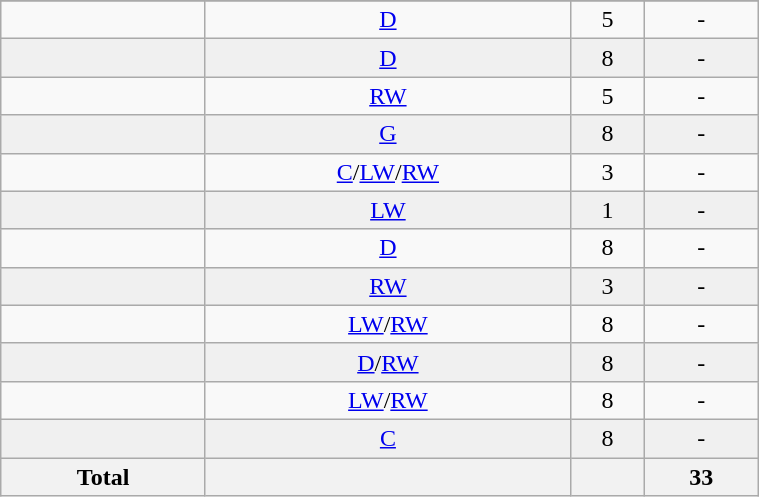<table class="wikitable sortable" width ="40%">
<tr align="center">
</tr>
<tr align="center" bgcolor="">
<td></td>
<td><a href='#'>D</a></td>
<td>5</td>
<td>-</td>
</tr>
<tr align="center" bgcolor="f0f0f0">
<td></td>
<td><a href='#'>D</a></td>
<td>8</td>
<td>-</td>
</tr>
<tr align="center" bgcolor="">
<td></td>
<td><a href='#'>RW</a></td>
<td>5</td>
<td>-</td>
</tr>
<tr align="center" bgcolor="f0f0f0">
<td></td>
<td><a href='#'>G</a></td>
<td>8</td>
<td>-</td>
</tr>
<tr align="center" bgcolor="">
<td></td>
<td><a href='#'>C</a>/<a href='#'>LW</a>/<a href='#'>RW</a></td>
<td>3</td>
<td>-</td>
</tr>
<tr align="center" bgcolor="f0f0f0">
<td></td>
<td><a href='#'>LW</a></td>
<td>1</td>
<td>-</td>
</tr>
<tr align="center" bgcolor="">
<td></td>
<td><a href='#'>D</a></td>
<td>8</td>
<td>-</td>
</tr>
<tr align="center" bgcolor="f0f0f0">
<td></td>
<td><a href='#'>RW</a></td>
<td>3</td>
<td>-</td>
</tr>
<tr align="center" bgcolor="">
<td></td>
<td><a href='#'>LW</a>/<a href='#'>RW</a></td>
<td>8</td>
<td>-</td>
</tr>
<tr align="center" bgcolor="f0f0f0">
<td></td>
<td><a href='#'>D</a>/<a href='#'>RW</a></td>
<td>8</td>
<td>-</td>
</tr>
<tr align="center" bgcolor="">
<td></td>
<td><a href='#'>LW</a>/<a href='#'>RW</a></td>
<td>8</td>
<td>-</td>
</tr>
<tr align="center" bgcolor="f0f0f0">
<td></td>
<td><a href='#'>C</a></td>
<td>8</td>
<td>-</td>
</tr>
<tr>
<th>Total</th>
<th></th>
<th></th>
<th>33</th>
</tr>
</table>
